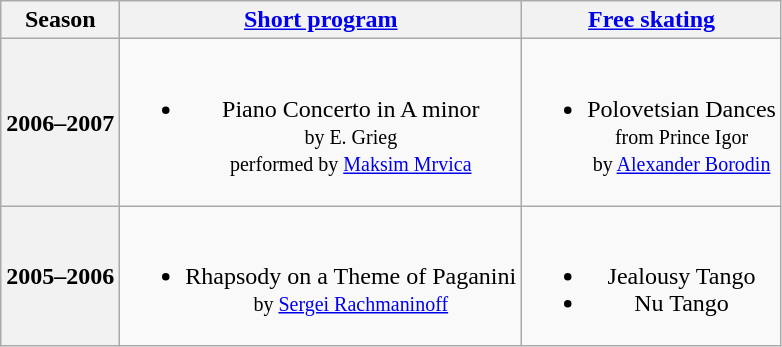<table class="wikitable" style="text-align:center">
<tr>
<th>Season</th>
<th><a href='#'>Short program</a></th>
<th><a href='#'>Free skating</a></th>
</tr>
<tr>
<th>2006–2007 <br> </th>
<td><br><ul><li>Piano Concerto in A minor <br><small> by E. Grieg <br> performed by <a href='#'>Maksim Mrvica</a> </small></li></ul></td>
<td><br><ul><li>Polovetsian Dances <br><small> from Prince Igor <br> by <a href='#'>Alexander Borodin</a> </small></li></ul></td>
</tr>
<tr>
<th>2005–2006 <br> </th>
<td><br><ul><li>Rhapsody on a Theme of Paganini <br><small> by <a href='#'>Sergei Rachmaninoff</a> </small></li></ul></td>
<td><br><ul><li>Jealousy Tango</li><li>Nu Tango</li></ul></td>
</tr>
</table>
